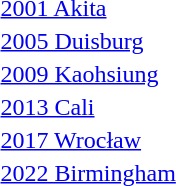<table>
<tr>
<td><a href='#'>2001 Akita</a></td>
<td></td>
<td></td>
<td></td>
<td></td>
</tr>
<tr>
<td><a href='#'>2005 Duisburg</a></td>
<td></td>
<td></td>
<td></td>
<td></td>
</tr>
<tr>
<td><a href='#'>2009 Kaohsiung</a></td>
<td></td>
<td></td>
<td></td>
<td></td>
</tr>
<tr>
<td><a href='#'>2013 Cali</a></td>
<td></td>
<td></td>
<td></td>
<td></td>
</tr>
<tr>
<td><a href='#'>2017 Wrocław</a></td>
<td></td>
<td></td>
<td></td>
</tr>
<tr>
<td><a href='#'>2022 Birmingham</a></td>
<td></td>
<td></td>
<td></td>
<td></td>
</tr>
</table>
